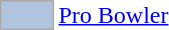<table>
<tr>
<td style="background-color:lightsteelblue;border:1px solid #aaaaaa;width:2em"></td>
<td><a href='#'>Pro Bowler</a></td>
</tr>
</table>
